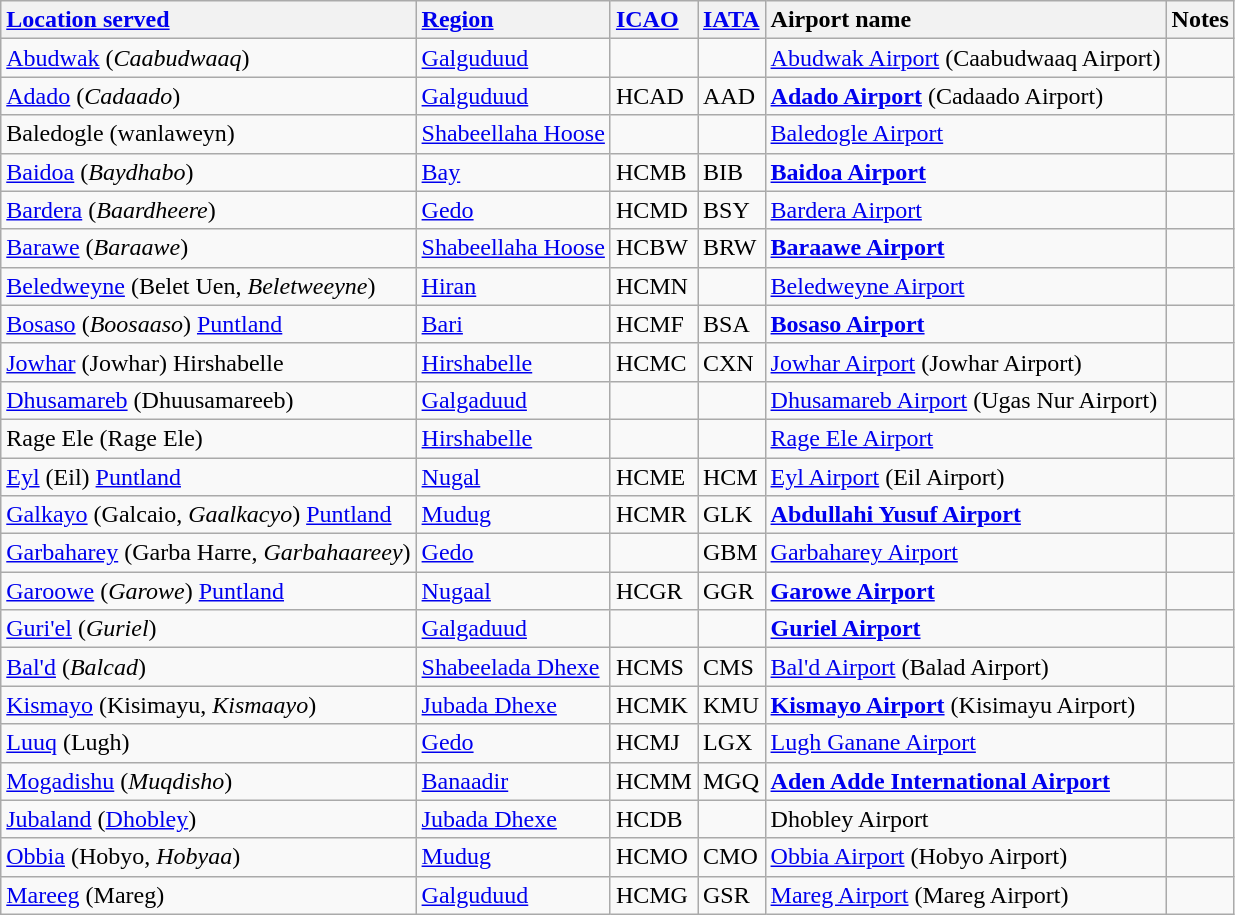<table class="wikitable sortable">
<tr valign=baseline>
<th style="text-align:left; white-space:nowrap;"><a href='#'>Location served</a></th>
<th style="text-align:left; white-space:nowrap;"><a href='#'>Region</a></th>
<th style="text-align:left;"><a href='#'>ICAO</a></th>
<th style="text-align:left;"><a href='#'>IATA</a></th>
<th style="text-align:left; white-space:nowrap;">Airport name</th>
<th style="text-align:left; white-space:nowrap;">Notes</th>
</tr>
<tr valign="top">
<td><a href='#'>Abudwak</a> (<em>Caabudwaaq</em>)</td>
<td><a href='#'>Galguduud</a></td>
<td></td>
<td></td>
<td><a href='#'>Abudwak Airport</a> (Caabudwaaq Airport)</td>
<td></td>
</tr>
<tr valign="top">
<td><a href='#'>Adado</a> (<em>Cadaado</em>)</td>
<td><a href='#'>Galguduud</a></td>
<td>HCAD</td>
<td>AAD</td>
<td><strong><a href='#'>Adado Airport</a></strong> (Cadaado Airport)</td>
<td></td>
</tr>
<tr valign="top">
<td>Baledogle (wanlaweyn)</td>
<td><a href='#'>Shabeellaha Hoose</a></td>
<td></td>
<td></td>
<td><a href='#'>Baledogle Airport</a></td>
<td></td>
</tr>
<tr valign="top">
<td><a href='#'>Baidoa</a> (<em>Baydhabo</em>)</td>
<td><a href='#'>Bay</a></td>
<td>HCMB</td>
<td>BIB</td>
<td><strong><a href='#'>Baidoa Airport</a></strong></td>
<td></td>
</tr>
<tr valign="top">
<td><a href='#'>Bardera</a> (<em>Baardheere</em>)</td>
<td><a href='#'>Gedo</a></td>
<td>HCMD</td>
<td>BSY</td>
<td><a href='#'>Bardera Airport</a></td>
</tr>
<tr valign="top">
<td><a href='#'>Barawe</a> (<em>Baraawe</em>)</td>
<td><a href='#'>Shabeellaha Hoose</a></td>
<td>HCBW</td>
<td>BRW</td>
<td><strong><a href='#'>Baraawe Airport</a></strong></td>
<td></td>
</tr>
<tr valign="top">
<td><a href='#'>Beledweyne</a> (Belet Uen, <em>Beletweeyne</em>)</td>
<td><a href='#'>Hiran</a></td>
<td>HCMN</td>
<td></td>
<td><a href='#'>Beledweyne Airport</a></td>
<td></td>
</tr>
<tr valign="top">
<td><a href='#'>Bosaso</a> (<em>Boosaaso</em>) <a href='#'>Puntland</a></td>
<td><a href='#'>Bari</a></td>
<td>HCMF</td>
<td>BSA</td>
<td><strong><a href='#'>Bosaso Airport</a></strong></td>
<td></td>
</tr>
<tr valign="top">
<td><a href='#'>Jowhar</a> (Jowhar) Hirshabelle</td>
<td><a href='#'>Hirshabelle</a></td>
<td>HCMC</td>
<td>CXN</td>
<td><a href='#'>Jowhar Airport</a> (Jowhar Airport)</td>
<td></td>
</tr>
<tr valign="top">
<td><a href='#'>Dhusamareb</a> (Dhuusamareeb)</td>
<td><a href='#'>Galgaduud</a></td>
<td></td>
<td></td>
<td><a href='#'>Dhusamareb Airport</a> (Ugas Nur Airport)</td>
<td></td>
</tr>
<tr valign="top">
<td>Rage Ele (Rage Ele)</td>
<td><a href='#'>Hirshabelle</a></td>
<td></td>
<td></td>
<td><a href='#'>Rage Ele Airport</a></td>
<td></td>
</tr>
<tr valign="top">
<td><a href='#'>Eyl</a> (Eil) <a href='#'>Puntland</a></td>
<td><a href='#'>Nugal</a></td>
<td>HCME</td>
<td>HCM</td>
<td><a href='#'>Eyl Airport</a> (Eil Airport)</td>
<td></td>
</tr>
<tr valign="top">
<td><a href='#'>Galkayo</a> (Galcaio, <em>Gaalkacyo</em>) <a href='#'>Puntland</a></td>
<td><a href='#'>Mudug</a></td>
<td>HCMR</td>
<td>GLK</td>
<td><strong><a href='#'>Abdullahi Yusuf Airport</a></strong></td>
<td></td>
</tr>
<tr valign="top">
<td><a href='#'>Garbaharey</a> (Garba Harre, <em>Garbahaareey</em>)</td>
<td><a href='#'>Gedo</a></td>
<td></td>
<td>GBM</td>
<td><a href='#'>Garbaharey Airport</a></td>
<td></td>
</tr>
<tr valign="top">
<td><a href='#'>Garoowe</a> (<em>Garowe</em>) <a href='#'>Puntland</a></td>
<td><a href='#'>Nugaal</a></td>
<td>HCGR</td>
<td>GGR</td>
<td><strong><a href='#'>Garowe Airport</a></strong></td>
<td></td>
</tr>
<tr valign="top">
<td><a href='#'>Guri'el</a> (<em>Guriel</em>)</td>
<td><a href='#'>Galgaduud</a></td>
<td></td>
<td></td>
<td><strong><a href='#'>Guriel Airport</a></strong></td>
<td></td>
</tr>
<tr valign="top">
<td><a href='#'>Bal'd</a> (<em>Balcad</em>)</td>
<td><a href='#'>Shabeelada Dhexe</a></td>
<td>HCMS</td>
<td>CMS</td>
<td><a href='#'>Bal'd Airport</a> (Balad Airport)</td>
<td></td>
</tr>
<tr valign="top">
<td><a href='#'>Kismayo</a> (Kisimayu, <em>Kismaayo</em>)</td>
<td><a href='#'>Jubada Dhexe</a></td>
<td>HCMK</td>
<td>KMU</td>
<td><strong><a href='#'>Kismayo Airport</a></strong> (Kisimayu Airport)</td>
<td></td>
</tr>
<tr valign="top">
<td><a href='#'>Luuq</a> (Lugh)</td>
<td><a href='#'>Gedo</a></td>
<td>HCMJ</td>
<td>LGX</td>
<td><a href='#'>Lugh Ganane Airport</a></td>
<td></td>
</tr>
<tr valign="top">
<td><a href='#'>Mogadishu</a> (<em>Muqdisho</em>)</td>
<td><a href='#'>Banaadir</a></td>
<td>HCMM</td>
<td>MGQ</td>
<td><strong><a href='#'>Aden Adde International Airport</a></strong></td>
<td></td>
</tr>
<tr valign="top">
<td><a href='#'>Jubaland</a> (<a href='#'>Dhobley</a>)</td>
<td><a href='#'>Jubada Dhexe</a></td>
<td>HCDB</td>
<td></td>
<td>Dhobley Airport</td>
<td></td>
</tr>
<tr valign="top">
<td><a href='#'>Obbia</a> (Hobyo, <em>Hobyaa</em>)</td>
<td><a href='#'>Mudug</a></td>
<td>HCMO</td>
<td>CMO</td>
<td><a href='#'>Obbia Airport</a> (Hobyo Airport)</td>
<td></td>
</tr>
<tr valign="top">
<td><a href='#'>Mareeg</a> (Mareg)</td>
<td><a href='#'>Galguduud</a></td>
<td>HCMG</td>
<td>GSR</td>
<td><a href='#'>Mareg Airport</a> (Mareg Airport)</td>
<td></td>
</tr>
</table>
